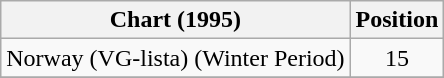<table class="wikitable sortable">
<tr>
<th align="left">Chart (1995)</th>
<th align="left">Position</th>
</tr>
<tr>
<td>Norway (VG-lista) (Winter Period)</td>
<td align="center">15</td>
</tr>
<tr>
</tr>
</table>
